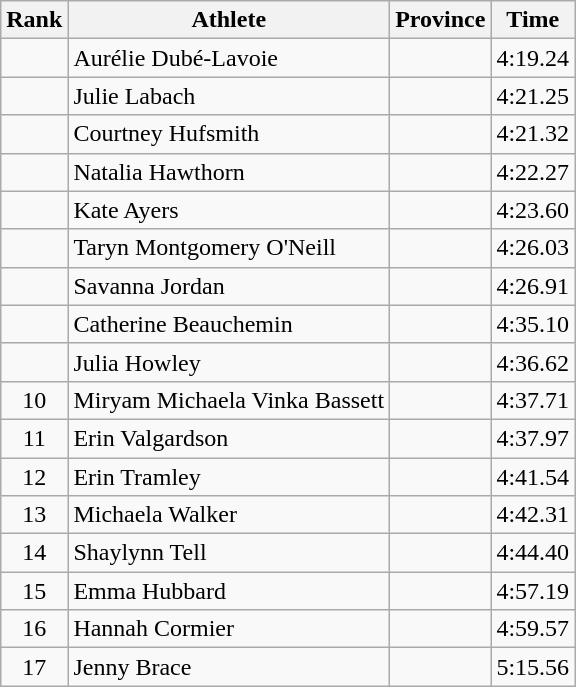<table class="wikitable sortable" style="text-align:center">
<tr>
<th>Rank</th>
<th>Athlete</th>
<th>Province</th>
<th>Time</th>
</tr>
<tr>
<td></td>
<td align=left>Aurélie Dubé-Lavoie</td>
<td align="left"></td>
<td>4:19.24</td>
</tr>
<tr>
<td></td>
<td align=left>Julie Labach</td>
<td align="left"></td>
<td>4:21.25</td>
</tr>
<tr>
<td></td>
<td align=left>Courtney Hufsmith</td>
<td align="left"></td>
<td>4:21.32</td>
</tr>
<tr>
<td></td>
<td align=left>Natalia Hawthorn</td>
<td align="left"></td>
<td>4:22.27</td>
</tr>
<tr>
<td></td>
<td align=left>Kate Ayers</td>
<td align="left"></td>
<td>4:23.60</td>
</tr>
<tr>
<td></td>
<td align=left>Taryn Montgomery O'Neill</td>
<td align="left"></td>
<td>4:26.03</td>
</tr>
<tr>
<td></td>
<td align=left>Savanna Jordan</td>
<td align="left"></td>
<td>4:26.91</td>
</tr>
<tr>
<td></td>
<td align=left>Catherine Beauchemin</td>
<td align="left"></td>
<td>4:35.10</td>
</tr>
<tr>
<td></td>
<td align=left>Julia Howley</td>
<td align="left"></td>
<td>4:36.62</td>
</tr>
<tr>
<td>10</td>
<td align=left>Miryam Michaela Vinka Bassett</td>
<td align="left"></td>
<td>4:37.71</td>
</tr>
<tr>
<td>11</td>
<td align=left>Erin Valgardson</td>
<td align="left"></td>
<td>4:37.97</td>
</tr>
<tr>
<td>12</td>
<td align=left>Erin Tramley</td>
<td align="left"></td>
<td>4:41.54</td>
</tr>
<tr>
<td>13</td>
<td align=left>Michaela Walker</td>
<td align="left"></td>
<td>4:42.31</td>
</tr>
<tr>
<td>14</td>
<td align=left>Shaylynn Tell</td>
<td align="left"></td>
<td>4:44.40</td>
</tr>
<tr>
<td>15</td>
<td align=left>Emma Hubbard</td>
<td align="left"></td>
<td>4:57.19</td>
</tr>
<tr>
<td>16</td>
<td align=left>Hannah Cormier</td>
<td align="left"></td>
<td>4:59.57</td>
</tr>
<tr>
<td>17</td>
<td align=left>Jenny Brace</td>
<td align="left"></td>
<td>5:15.56</td>
</tr>
</table>
